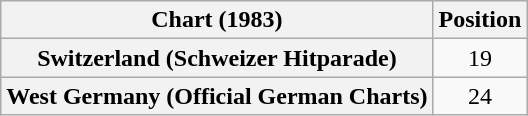<table class="wikitable sortable plainrowheaders" style="text-align:center">
<tr>
<th>Chart (1983)</th>
<th>Position</th>
</tr>
<tr>
<th scope="row">Switzerland (Schweizer Hitparade)</th>
<td>19</td>
</tr>
<tr>
<th scope="row">West Germany (Official German Charts)</th>
<td>24</td>
</tr>
</table>
